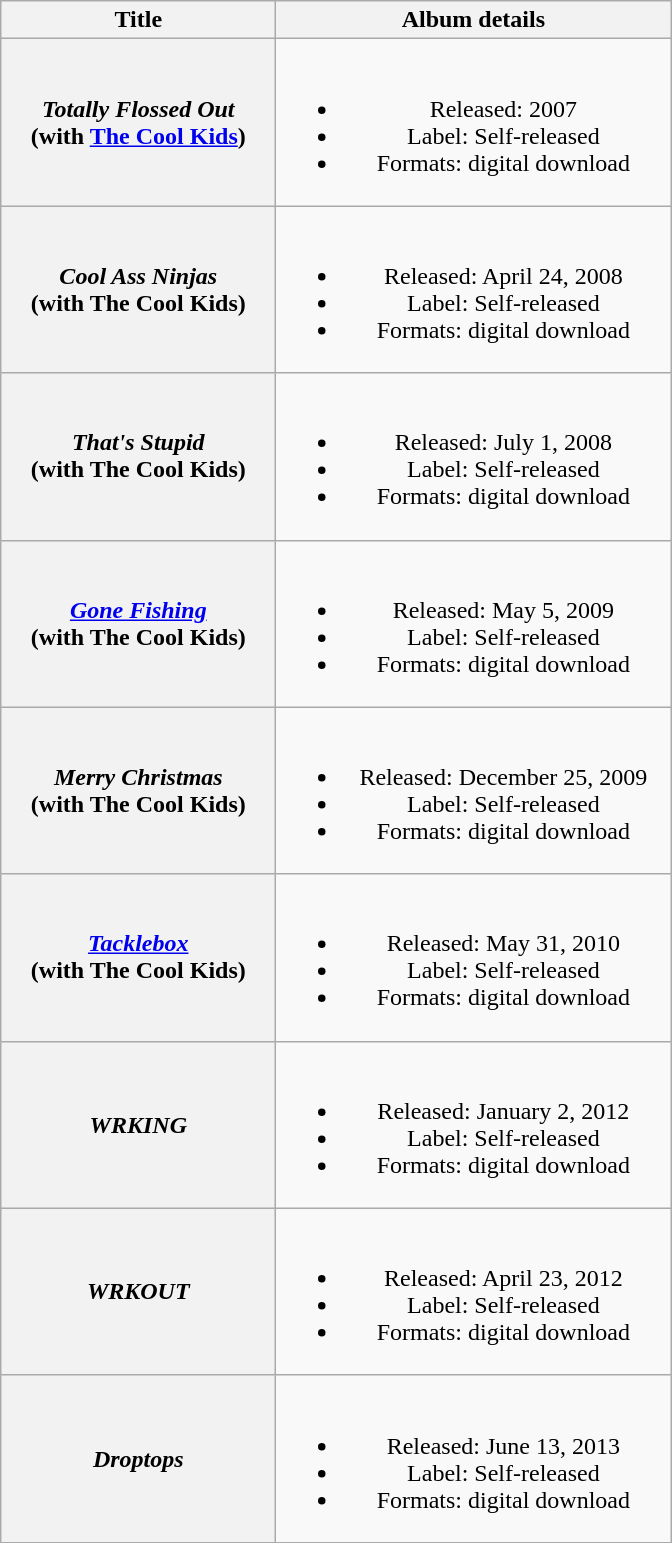<table class="wikitable plainrowheaders" style="text-align:center;">
<tr>
<th scope="col" style="width:11em;">Title</th>
<th scope="col" style="width:16em;">Album details</th>
</tr>
<tr>
<th scope="row"><em>Totally Flossed Out</em><br><span>(with <a href='#'>The Cool Kids</a>)</span></th>
<td><br><ul><li>Released: 2007</li><li>Label: Self-released</li><li>Formats: digital download</li></ul></td>
</tr>
<tr>
<th scope="row"><em>Cool Ass Ninjas</em><br><span>(with The Cool Kids)</span></th>
<td><br><ul><li>Released: April 24, 2008</li><li>Label: Self-released</li><li>Formats: digital download</li></ul></td>
</tr>
<tr>
<th scope="row"><em>That's Stupid</em><br><span>(with The Cool Kids)</span></th>
<td><br><ul><li>Released: July 1, 2008</li><li>Label: Self-released</li><li>Formats: digital download</li></ul></td>
</tr>
<tr>
<th scope="row"><em><a href='#'>Gone Fishing</a></em><br><span>(with The Cool Kids)</span></th>
<td><br><ul><li>Released: May 5, 2009</li><li>Label: Self-released</li><li>Formats: digital download</li></ul></td>
</tr>
<tr>
<th scope="row"><em>Merry Christmas</em><br><span>(with The Cool Kids)</span></th>
<td><br><ul><li>Released: December 25, 2009</li><li>Label: Self-released</li><li>Formats: digital download</li></ul></td>
</tr>
<tr>
<th scope="row"><em><a href='#'>Tacklebox</a></em><br><span>(with The Cool Kids)</span></th>
<td><br><ul><li>Released: May 31, 2010</li><li>Label: Self-released</li><li>Formats: digital download</li></ul></td>
</tr>
<tr>
<th scope="row"><em>WRKING</em></th>
<td><br><ul><li>Released: January 2, 2012</li><li>Label: Self-released</li><li>Formats: digital download</li></ul></td>
</tr>
<tr>
<th scope="row"><em>WRKOUT</em></th>
<td><br><ul><li>Released: April 23, 2012</li><li>Label: Self-released</li><li>Formats: digital download</li></ul></td>
</tr>
<tr>
<th scope="row"><em>Droptops</em></th>
<td><br><ul><li>Released: June 13, 2013</li><li>Label: Self-released</li><li>Formats: digital download</li></ul></td>
</tr>
</table>
